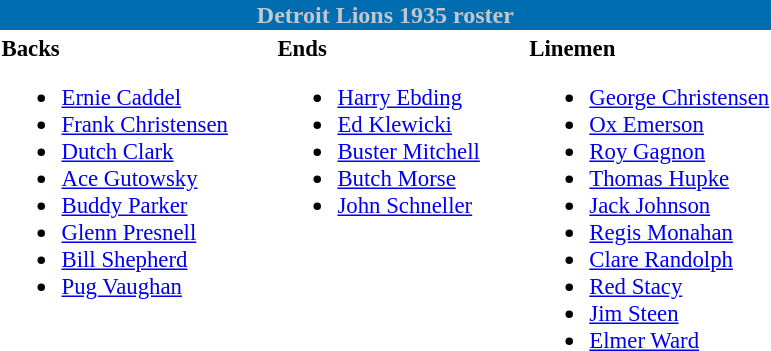<table class="toccolours" style="text-align: left;">
<tr>
<th colspan="7" style="background-color:#006DB0;color:#C3C6CC;text-align:center;">Detroit Lions 1935 roster</th>
</tr>
<tr>
<td style="font-size: 95%;" valign="top"><strong>Backs</strong><br><ul><li><a href='#'>Ernie Caddel</a></li><li><a href='#'>Frank Christensen</a></li><li><a href='#'>Dutch Clark</a></li><li><a href='#'>Ace Gutowsky</a></li><li><a href='#'>Buddy Parker</a></li><li><a href='#'>Glenn Presnell</a></li><li><a href='#'>Bill Shepherd</a></li><li><a href='#'>Pug Vaughan</a></li></ul></td>
<td style="width: 25px;"></td>
<td style="font-size: 95%;" valign="top"><strong>Ends</strong><br><ul><li><a href='#'>Harry Ebding</a></li><li><a href='#'>Ed Klewicki</a></li><li><a href='#'>Buster Mitchell</a></li><li><a href='#'>Butch Morse</a></li><li><a href='#'>John Schneller</a></li></ul></td>
<td style="width: 25px;"></td>
<td style="font-size: 95%;" valign="top"><strong>Linemen</strong><br><ul><li><a href='#'>George Christensen</a></li><li><a href='#'>Ox Emerson</a></li><li><a href='#'>Roy Gagnon</a></li><li><a href='#'>Thomas Hupke</a></li><li><a href='#'>Jack Johnson</a></li><li><a href='#'>Regis Monahan</a></li><li><a href='#'>Clare Randolph</a></li><li><a href='#'>Red Stacy</a></li><li><a href='#'>Jim Steen</a></li><li><a href='#'>Elmer Ward</a></li></ul></td>
</tr>
<tr>
</tr>
</table>
